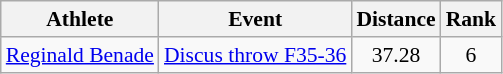<table class="wikitable" style="font-size:90%">
<tr>
<th>Athlete</th>
<th>Event</th>
<th>Distance</th>
<th>Rank</th>
</tr>
<tr align=center>
<td align=left><a href='#'>Reginald Benade</a></td>
<td align=left><a href='#'>Discus throw F35-36</a></td>
<td>37.28</td>
<td>6</td>
</tr>
</table>
